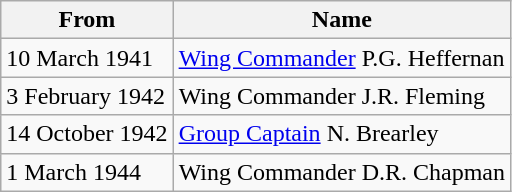<table class="wikitable">
<tr>
<th>From</th>
<th>Name</th>
</tr>
<tr>
<td>10 March 1941</td>
<td><a href='#'>Wing Commander</a> P.G. Heffernan</td>
</tr>
<tr>
<td>3 February 1942</td>
<td>Wing Commander J.R. Fleming</td>
</tr>
<tr>
<td>14 October 1942</td>
<td><a href='#'>Group Captain</a> N. Brearley</td>
</tr>
<tr>
<td>1 March 1944</td>
<td>Wing Commander D.R. Chapman</td>
</tr>
</table>
